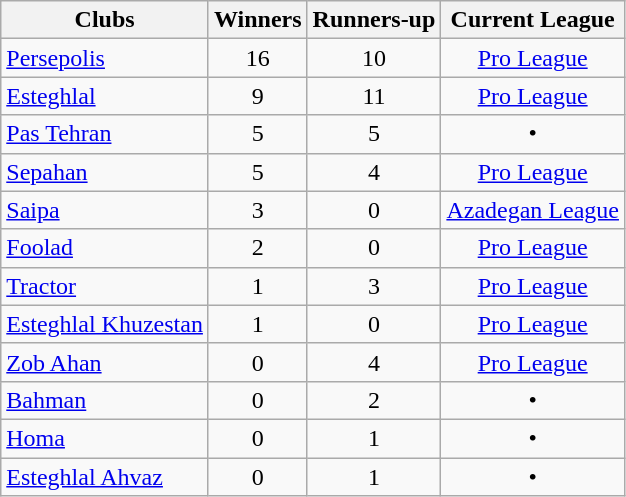<table class="wikitable" style="text-align:center;">
<tr>
<th>Clubs <br></th>
<th>Winners <br></th>
<th>Runners-up <br></th>
<th>Current League</th>
</tr>
<tr>
<td style="text-align:left;"><a href='#'>Persepolis</a></td>
<td>16</td>
<td>10</td>
<td><a href='#'>Pro League</a></td>
</tr>
<tr>
<td style="text-align:left;"><a href='#'>Esteghlal</a></td>
<td>9</td>
<td>11</td>
<td><a href='#'>Pro League</a></td>
</tr>
<tr>
<td style="text-align:left;"><a href='#'>Pas Tehran</a></td>
<td>5</td>
<td>5</td>
<td>•</td>
</tr>
<tr>
<td style="text-align:left;"><a href='#'>Sepahan</a></td>
<td>5</td>
<td>4</td>
<td><a href='#'>Pro League</a></td>
</tr>
<tr>
<td style="text-align:left;"><a href='#'>Saipa</a></td>
<td>3</td>
<td>0</td>
<td><a href='#'>Azadegan League</a></td>
</tr>
<tr>
<td style="text-align:left;"><a href='#'>Foolad</a></td>
<td>2</td>
<td>0</td>
<td><a href='#'>Pro League</a></td>
</tr>
<tr>
<td style="text-align:left;"><a href='#'>Tractor</a></td>
<td>1</td>
<td>3</td>
<td><a href='#'>Pro League</a></td>
</tr>
<tr>
<td style="text-align:left;"><a href='#'>Esteghlal Khuzestan</a></td>
<td>1</td>
<td>0</td>
<td><a href='#'>Pro League</a></td>
</tr>
<tr>
<td style="text-align:left;"><a href='#'>Zob Ahan</a></td>
<td>0</td>
<td>4</td>
<td><a href='#'>Pro League</a></td>
</tr>
<tr>
<td style="text-align:left;"><a href='#'>Bahman</a></td>
<td>0</td>
<td>2</td>
<td>•</td>
</tr>
<tr>
<td style="text-align:left;"><a href='#'>Homa</a></td>
<td>0</td>
<td>1</td>
<td>•</td>
</tr>
<tr>
<td style="text-align:left;"><a href='#'>Esteghlal Ahvaz</a></td>
<td>0</td>
<td>1</td>
<td>•</td>
</tr>
</table>
